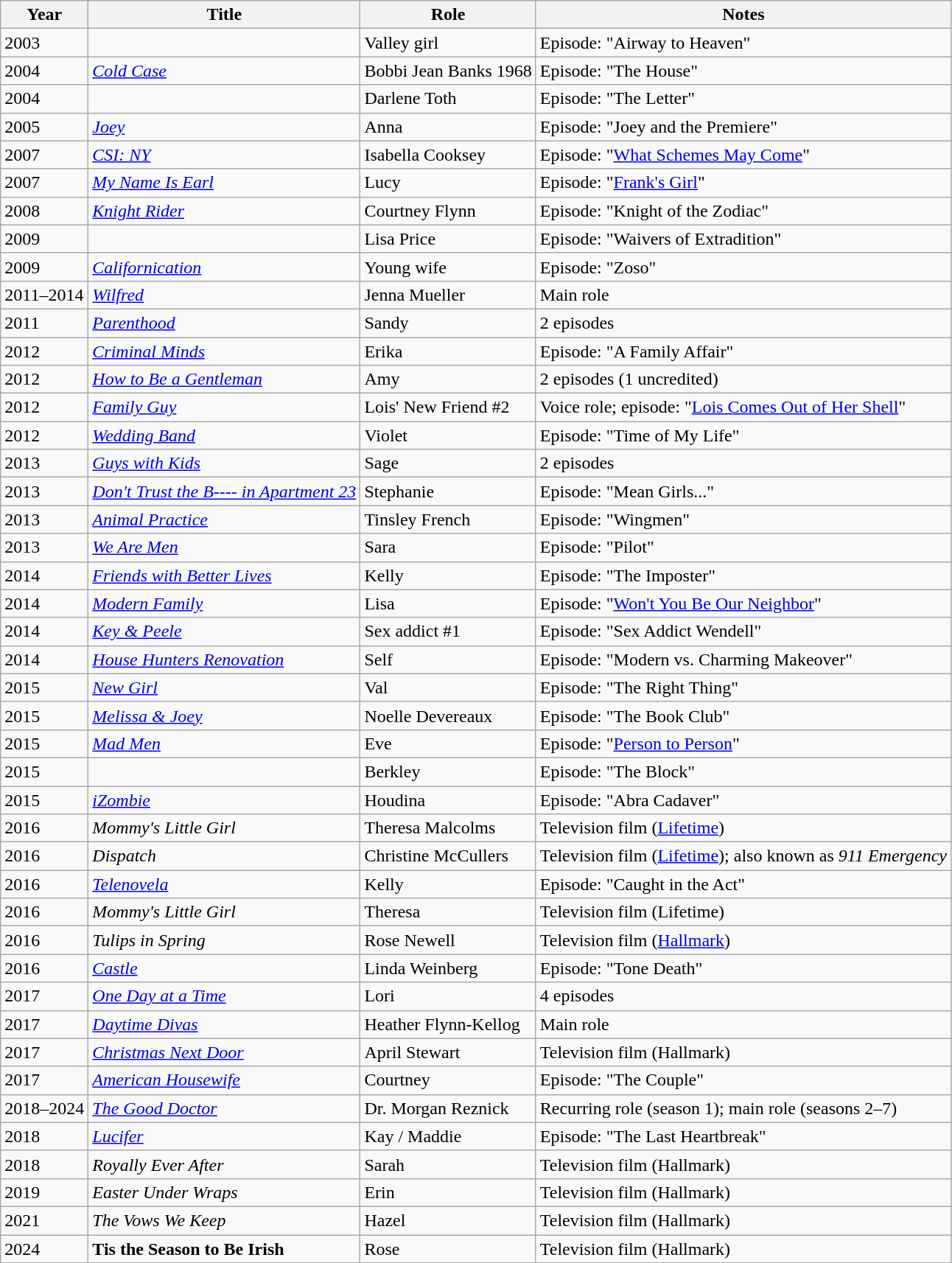<table class="wikitable sortable">
<tr>
<th>Year</th>
<th>Title</th>
<th>Role</th>
<th class="unsortable">Notes</th>
</tr>
<tr>
<td>2003</td>
<td><em></em></td>
<td>Valley girl</td>
<td>Episode: "Airway to Heaven"</td>
</tr>
<tr>
<td>2004</td>
<td><em><a href='#'>Cold Case</a></em></td>
<td>Bobbi Jean Banks 1968</td>
<td>Episode: "The House"</td>
</tr>
<tr>
<td>2004</td>
<td><em></em></td>
<td>Darlene Toth</td>
<td>Episode: "The Letter"</td>
</tr>
<tr>
<td>2005</td>
<td><em><a href='#'>Joey</a></em></td>
<td>Anna</td>
<td>Episode: "Joey and the Premiere"</td>
</tr>
<tr>
<td>2007</td>
<td><em><a href='#'>CSI: NY</a></em></td>
<td>Isabella Cooksey</td>
<td>Episode: "<a href='#'>What Schemes May Come</a>"</td>
</tr>
<tr>
<td>2007</td>
<td><em><a href='#'>My Name Is Earl</a></em></td>
<td>Lucy</td>
<td>Episode: "<a href='#'>Frank's Girl</a>"</td>
</tr>
<tr>
<td>2008</td>
<td><em><a href='#'>Knight Rider</a></em></td>
<td>Courtney Flynn</td>
<td>Episode: "Knight of the Zodiac"</td>
</tr>
<tr>
<td>2009</td>
<td><em></em></td>
<td>Lisa Price</td>
<td>Episode: "Waivers of Extradition"</td>
</tr>
<tr>
<td>2009</td>
<td><em><a href='#'>Californication</a></em></td>
<td>Young wife</td>
<td>Episode: "Zoso"</td>
</tr>
<tr>
<td>2011–2014</td>
<td><em><a href='#'>Wilfred</a></em></td>
<td>Jenna Mueller</td>
<td>Main role</td>
</tr>
<tr>
<td>2011</td>
<td><em><a href='#'>Parenthood</a></em></td>
<td>Sandy</td>
<td>2 episodes</td>
</tr>
<tr>
<td>2012</td>
<td><em><a href='#'>Criminal Minds</a></em></td>
<td>Erika</td>
<td>Episode: "A Family Affair"</td>
</tr>
<tr>
<td>2012</td>
<td><em><a href='#'>How to Be a Gentleman</a></em></td>
<td>Amy</td>
<td>2 episodes (1 uncredited)</td>
</tr>
<tr>
<td>2012</td>
<td><em><a href='#'>Family Guy</a></em></td>
<td>Lois' New Friend #2</td>
<td>Voice role; episode: "<a href='#'>Lois Comes Out of Her Shell</a>"</td>
</tr>
<tr>
<td>2012</td>
<td><em><a href='#'>Wedding Band</a></em></td>
<td>Violet</td>
<td>Episode: "Time of My Life"</td>
</tr>
<tr>
<td>2013</td>
<td><em><a href='#'>Guys with Kids</a></em></td>
<td>Sage</td>
<td>2 episodes</td>
</tr>
<tr>
<td>2013</td>
<td><em><a href='#'>Don't Trust the B---- in Apartment 23</a></em></td>
<td>Stephanie</td>
<td>Episode: "Mean Girls..."</td>
</tr>
<tr>
<td>2013</td>
<td><em><a href='#'>Animal Practice</a></em></td>
<td>Tinsley French</td>
<td>Episode: "Wingmen"</td>
</tr>
<tr>
<td>2013</td>
<td><em><a href='#'>We Are Men</a></em></td>
<td>Sara</td>
<td>Episode: "Pilot"</td>
</tr>
<tr>
<td>2014</td>
<td><em><a href='#'>Friends with Better Lives</a></em></td>
<td>Kelly</td>
<td>Episode: "The Imposter"</td>
</tr>
<tr>
<td>2014</td>
<td><em><a href='#'>Modern Family</a></em></td>
<td>Lisa</td>
<td>Episode: "<a href='#'>Won't You Be Our Neighbor</a>"</td>
</tr>
<tr>
<td>2014</td>
<td><em><a href='#'>Key & Peele</a></em></td>
<td>Sex addict #1</td>
<td>Episode: "Sex Addict Wendell"</td>
</tr>
<tr>
<td>2014</td>
<td><a href='#'><em>House Hunters Renovation</em></a></td>
<td>Self</td>
<td>Episode: "Modern vs. Charming Makeover"</td>
</tr>
<tr>
<td>2015</td>
<td><em><a href='#'>New Girl</a></em></td>
<td>Val</td>
<td>Episode: "The Right Thing"</td>
</tr>
<tr>
<td>2015</td>
<td><em><a href='#'>Melissa & Joey</a></em></td>
<td>Noelle Devereaux</td>
<td>Episode: "The Book Club"</td>
</tr>
<tr>
<td>2015</td>
<td><em><a href='#'>Mad Men</a></em></td>
<td>Eve</td>
<td>Episode: "<a href='#'>Person to Person</a>"</td>
</tr>
<tr>
<td>2015</td>
<td><em></em></td>
<td>Berkley</td>
<td>Episode: "The Block"</td>
</tr>
<tr>
<td>2015</td>
<td><em><a href='#'>iZombie</a></em></td>
<td>Houdina</td>
<td>Episode: "Abra Cadaver"</td>
</tr>
<tr>
<td>2016</td>
<td><em>Mommy's Little Girl</em></td>
<td>Theresa Malcolms</td>
<td>Television film (<a href='#'>Lifetime</a>)</td>
</tr>
<tr>
<td>2016</td>
<td><em>Dispatch</em></td>
<td>Christine McCullers</td>
<td>Television film (<a href='#'>Lifetime</a>); also known as <em>911 Emergency</em></td>
</tr>
<tr>
<td>2016</td>
<td><em><a href='#'>Telenovela</a></em></td>
<td>Kelly</td>
<td>Episode: "Caught in the Act"</td>
</tr>
<tr>
<td>2016</td>
<td><em>Mommy's Little Girl</em></td>
<td>Theresa</td>
<td>Television film (Lifetime)</td>
</tr>
<tr>
<td>2016</td>
<td><em>Tulips in Spring</em></td>
<td>Rose Newell</td>
<td>Television film (<a href='#'>Hallmark</a>)</td>
</tr>
<tr>
<td>2016</td>
<td><a href='#'><em>Castle</em></a></td>
<td>Linda Weinberg</td>
<td>Episode: "Tone Death"</td>
</tr>
<tr>
<td>2017</td>
<td><em><a href='#'>One Day at a Time</a></em></td>
<td>Lori</td>
<td>4 episodes</td>
</tr>
<tr>
<td>2017</td>
<td><em><a href='#'>Daytime Divas</a></em></td>
<td>Heather Flynn-Kellog</td>
<td>Main role</td>
</tr>
<tr>
<td>2017</td>
<td><em><a href='#'>Christmas Next Door</a></em></td>
<td>April Stewart</td>
<td>Television film (Hallmark)</td>
</tr>
<tr>
<td>2017</td>
<td><em><a href='#'>American Housewife</a></em></td>
<td>Courtney</td>
<td>Episode: "The Couple"</td>
</tr>
<tr>
<td>2018–2024</td>
<td><em><a href='#'>The Good Doctor</a></em></td>
<td>Dr. Morgan Reznick</td>
<td>Recurring role (season 1); main role (seasons 2–7)</td>
</tr>
<tr>
<td>2018</td>
<td><em><a href='#'>Lucifer</a></em></td>
<td>Kay / Maddie</td>
<td>Episode: "The Last Heartbreak"</td>
</tr>
<tr>
<td>2018</td>
<td><em>Royally Ever After</em></td>
<td>Sarah</td>
<td>Television film (Hallmark)</td>
</tr>
<tr>
<td>2019</td>
<td><em>Easter Under Wraps</em></td>
<td>Erin</td>
<td>Television film (Hallmark)</td>
</tr>
<tr>
<td>2021</td>
<td><em>The Vows We Keep</em></td>
<td>Hazel</td>
<td>Television film (Hallmark)</td>
</tr>
<tr>
<td>2024</td>
<td><strong>Tis the Season to Be Irish<em></td>
<td>Rose</td>
<td>Television film (Hallmark)</td>
</tr>
<tr>
</tr>
</table>
